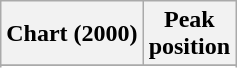<table class="wikitable sortable">
<tr>
<th align="left">Chart (2000)</th>
<th align="center">Peak<br>position</th>
</tr>
<tr>
</tr>
<tr>
</tr>
</table>
